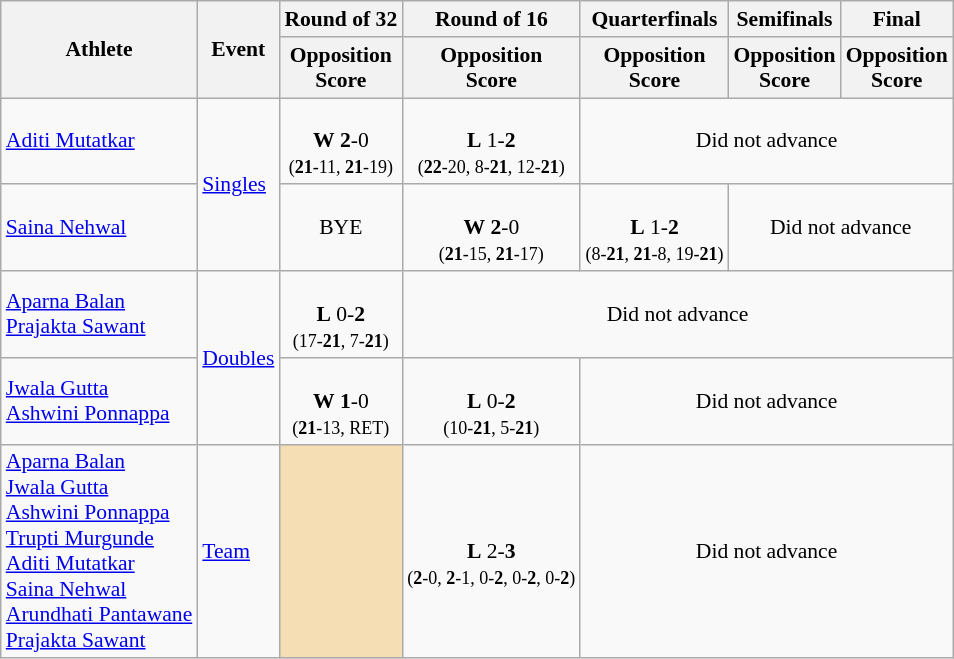<table class=wikitable style="font-size:90%">
<tr>
<th rowspan=2>Athlete</th>
<th rowspan=2>Event</th>
<th>Round of 32</th>
<th>Round of 16</th>
<th>Quarterfinals</th>
<th>Semifinals</th>
<th>Final</th>
</tr>
<tr>
<th>Opposition<br>Score</th>
<th>Opposition<br>Score</th>
<th>Opposition<br>Score</th>
<th>Opposition<br>Score</th>
<th>Opposition<br>Score</th>
</tr>
<tr>
<td><a href='#'>Aditi Mutatkar</a></td>
<td rowspan=2><a href='#'>Singles</a></td>
<td align=center><br><strong>W</strong> <strong>2</strong>-0<br><small>(<strong>21</strong>-11, <strong>21</strong>-19)</small></td>
<td align=center><br><strong>L</strong> 1-<strong>2</strong><br><small>(<strong>22</strong>-20, 8-<strong>21</strong>, 12-<strong>21</strong>)</small></td>
<td align=center colspan="7">Did not advance</td>
</tr>
<tr>
<td><a href='#'>Saina Nehwal</a></td>
<td align=center>BYE</td>
<td align=center><br><strong>W</strong> <strong>2</strong>-0<br><small>(<strong>21</strong>-15, <strong>21</strong>-17)</small></td>
<td align=center><br><strong>L</strong> 1-<strong>2</strong><br><small>(8-<strong>21</strong>, <strong>21</strong>-8, 19-<strong>21</strong>)</small></td>
<td align=center colspan="7">Did not advance</td>
</tr>
<tr>
<td><a href='#'>Aparna Balan</a> <br> <a href='#'>Prajakta Sawant</a></td>
<td rowspan=2><a href='#'>Doubles</a></td>
<td align=center><br><strong>L</strong> 0-<strong>2</strong><br><small>(17-<strong>21</strong>, 7-<strong>21</strong>)</small></td>
<td align=center colspan="7">Did not advance</td>
</tr>
<tr>
<td><a href='#'>Jwala Gutta</a> <br> <a href='#'>Ashwini Ponnappa</a></td>
<td align=center><br><strong>W</strong> <strong>1</strong>-0<br><small>(<strong>21</strong>-13, RET)</small></td>
<td align=center><br><strong>L</strong> 0-<strong>2</strong><br><small>(10-<strong>21</strong>, 5-<strong>21</strong>)</small></td>
<td align=center colspan="7">Did not advance</td>
</tr>
<tr>
<td><a href='#'>Aparna Balan</a> <br> <a href='#'>Jwala Gutta</a><br><a href='#'>Ashwini Ponnappa</a> <br> <a href='#'>Trupti Murgunde</a> <br> <a href='#'>Aditi Mutatkar</a> <br> <a href='#'>Saina Nehwal</a> <br> <a href='#'>Arundhati Pantawane</a> <br> <a href='#'>Prajakta Sawant</a></td>
<td><a href='#'>Team</a></td>
<td style="background:wheat;"></td>
<td align=center><br><strong>L</strong> 2-<strong>3</strong><br><small>(<strong>2</strong>-0, <strong>2</strong>-1, 0-<strong>2</strong>, 0-<strong>2</strong>, 0-<strong>2</strong>)</small></td>
<td align=center colspan="7">Did not advance</td>
</tr>
</table>
